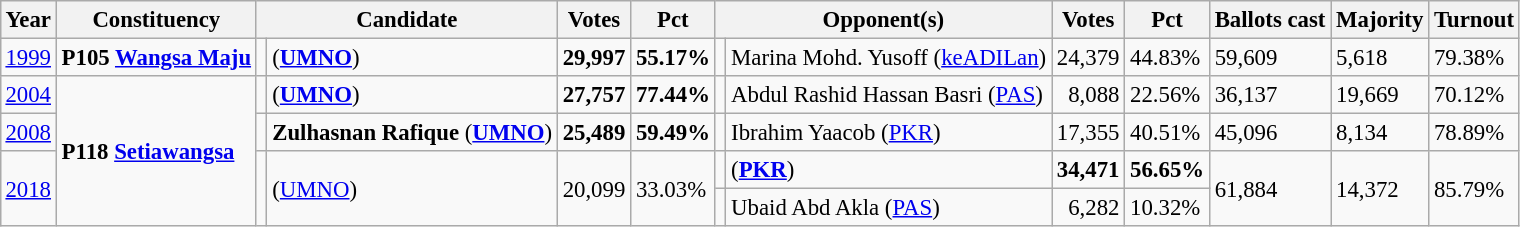<table class="wikitable" style="margin:0.5em ; font-size:95%">
<tr>
<th>Year</th>
<th>Constituency</th>
<th colspan=2>Candidate</th>
<th>Votes</th>
<th>Pct</th>
<th colspan=2>Opponent(s)</th>
<th>Votes</th>
<th>Pct</th>
<th>Ballots cast</th>
<th>Majority</th>
<th>Turnout</th>
</tr>
<tr>
<td><a href='#'>1999</a></td>
<td><strong>P105 <a href='#'>Wangsa Maju</a></strong></td>
<td></td>
<td> (<a href='#'><strong>UMNO</strong></a>)</td>
<td align="right"><strong>29,997</strong></td>
<td><strong>55.17%</strong></td>
<td></td>
<td>Marina Mohd. Yusoff (<a href='#'>keADILan</a>)</td>
<td align="right">24,379</td>
<td>44.83%</td>
<td>59,609</td>
<td>5,618</td>
<td>79.38%</td>
</tr>
<tr>
<td><a href='#'>2004</a></td>
<td rowspan=5><strong>P118 <a href='#'>Setiawangsa</a></strong></td>
<td></td>
<td> (<a href='#'><strong>UMNO</strong></a>)</td>
<td align="right"><strong>27,757</strong></td>
<td><strong>77.44%</strong></td>
<td></td>
<td>Abdul Rashid Hassan Basri (<a href='#'>PAS</a>)</td>
<td align="right">8,088</td>
<td>22.56%</td>
<td>36,137</td>
<td>19,669</td>
<td>70.12%</td>
</tr>
<tr>
<td><a href='#'>2008</a></td>
<td></td>
<td><strong>Zulhasnan Rafique</strong> (<a href='#'><strong>UMNO</strong></a>)</td>
<td align="right"><strong>25,489</strong></td>
<td><strong>59.49%</strong></td>
<td></td>
<td>Ibrahim Yaacob (<a href='#'>PKR</a>)</td>
<td align="right">17,355</td>
<td>40.51%</td>
<td>45,096</td>
<td>8,134</td>
<td>78.89%</td>
</tr>
<tr>
<td rowspan=2><a href='#'>2018</a></td>
<td rowspan=2 ></td>
<td rowspan=2> (<a href='#'>UMNO</a>)</td>
<td rowspan=2 align="right">20,099</td>
<td rowspan=2>33.03%</td>
<td></td>
<td> (<a href='#'><strong>PKR</strong></a>)</td>
<td align="right"><strong>34,471</strong></td>
<td><strong>56.65%</strong></td>
<td rowspan=2>61,884</td>
<td rowspan=2>14,372</td>
<td rowspan=2>85.79%</td>
</tr>
<tr>
<td></td>
<td>Ubaid Abd Akla (<a href='#'>PAS</a>)</td>
<td align="right">6,282</td>
<td>10.32%</td>
</tr>
</table>
